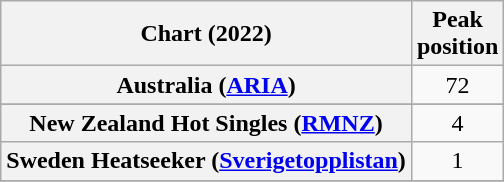<table class="wikitable sortable plainrowheaders" style="text-align:center">
<tr>
<th scope="col">Chart (2022)</th>
<th scope="col">Peak<br>position</th>
</tr>
<tr>
<th scope="row">Australia (<a href='#'>ARIA</a>)</th>
<td>72</td>
</tr>
<tr>
</tr>
<tr>
</tr>
<tr>
</tr>
<tr>
<th scope="row">New Zealand Hot Singles (<a href='#'>RMNZ</a>)</th>
<td>4</td>
</tr>
<tr>
<th scope="row">Sweden Heatseeker (<a href='#'>Sverigetopplistan</a>)</th>
<td>1</td>
</tr>
<tr>
</tr>
<tr>
</tr>
<tr>
</tr>
<tr>
</tr>
</table>
